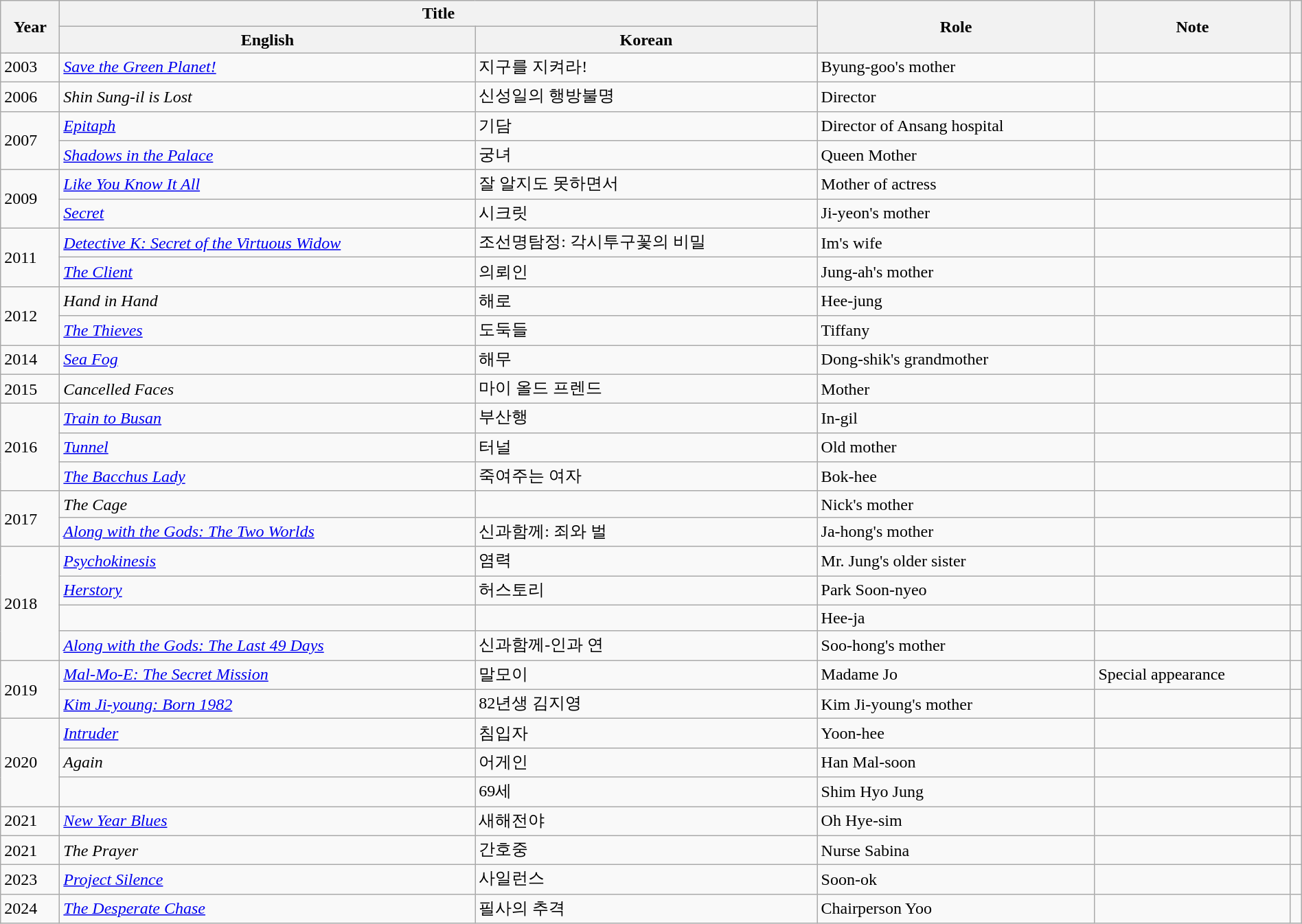<table class="wikitable sortable plainrowheaders" style="clear:none; font-size:100%; padding:0 auto; width:100%; margin:auto">
<tr>
<th rowspan="2" scope="col">Year</th>
<th colspan="2" scope="col">Title</th>
<th rowspan="2" scope="col">Role</th>
<th rowspan="2" scope="col" class="unsortable">Note</th>
<th rowspan="2" scope="col" class="unsortable"></th>
</tr>
<tr>
<th>English</th>
<th>Korean</th>
</tr>
<tr>
<td scope="row">2003</td>
<td><em><a href='#'>Save the Green Planet!</a></em></td>
<td>지구를 지켜라!</td>
<td>Byung-goo's mother</td>
<td></td>
<td></td>
</tr>
<tr>
<td scope="row">2006</td>
<td><em>Shin Sung-il is Lost</em></td>
<td>신성일의 행방불명</td>
<td>Director</td>
<td></td>
<td></td>
</tr>
<tr>
<td scope="row" rowspan="2">2007</td>
<td><em><a href='#'>Epitaph</a></em></td>
<td>기담</td>
<td>Director of Ansang hospital</td>
<td></td>
<td></td>
</tr>
<tr>
<td><em><a href='#'>Shadows in the Palace</a></em></td>
<td>궁녀</td>
<td>Queen Mother</td>
<td></td>
<td></td>
</tr>
<tr>
<td rowspan="2">2009</td>
<td><em><a href='#'>Like You Know It All</a></em></td>
<td>잘 알지도 못하면서</td>
<td>Mother of actress</td>
<td></td>
<td></td>
</tr>
<tr>
<td><em><a href='#'>Secret</a></em></td>
<td>시크릿</td>
<td>Ji-yeon's mother</td>
<td></td>
<td></td>
</tr>
<tr>
<td rowspan="2">2011</td>
<td><em><a href='#'>Detective K: Secret of the Virtuous Widow</a></em></td>
<td>조선명탐정: 각시투구꽃의 비밀</td>
<td>Im's wife</td>
<td></td>
<td></td>
</tr>
<tr>
<td><em><a href='#'>The Client</a></em></td>
<td>의뢰인</td>
<td>Jung-ah's mother</td>
<td></td>
<td></td>
</tr>
<tr>
<td rowspan="2">2012</td>
<td><em>Hand in Hand</em></td>
<td>해로</td>
<td>Hee-jung</td>
<td></td>
<td></td>
</tr>
<tr>
<td><em><a href='#'>The Thieves</a></em></td>
<td>도둑들</td>
<td>Tiffany</td>
<td></td>
<td></td>
</tr>
<tr>
<td scope="row">2014</td>
<td><em><a href='#'>Sea Fog</a></em></td>
<td>해무</td>
<td>Dong-shik's grandmother</td>
<td></td>
<td></td>
</tr>
<tr>
<td scope="row">2015</td>
<td><em>Cancelled Faces</em></td>
<td>마이 올드 프렌드</td>
<td>Mother</td>
<td></td>
<td></td>
</tr>
<tr>
<td rowspan="3">2016</td>
<td><em><a href='#'>Train to Busan</a></em></td>
<td>부산행</td>
<td>In-gil</td>
<td></td>
<td></td>
</tr>
<tr>
<td><em><a href='#'>Tunnel</a></em></td>
<td>터널</td>
<td>Old mother</td>
<td></td>
<td></td>
</tr>
<tr>
<td><em><a href='#'>The Bacchus Lady</a></em></td>
<td>죽여주는 여자</td>
<td>Bok-hee</td>
<td></td>
<td></td>
</tr>
<tr>
<td rowspan="2">2017</td>
<td><em>The Cage</em></td>
<td></td>
<td>Nick's mother</td>
<td></td>
<td></td>
</tr>
<tr>
<td><em><a href='#'>Along with the Gods: The Two Worlds</a></em></td>
<td>신과함께: 죄와 벌</td>
<td>Ja-hong's mother</td>
<td></td>
<td></td>
</tr>
<tr>
<td rowspan="4">2018</td>
<td><em><a href='#'>Psychokinesis</a></em></td>
<td>염력</td>
<td>Mr. Jung's older sister</td>
<td></td>
<td></td>
</tr>
<tr>
<td><em><a href='#'>Herstory</a></em></td>
<td>허스토리</td>
<td>Park Soon-nyeo</td>
<td></td>
<td></td>
</tr>
<tr>
<td><em></em></td>
<td></td>
<td>Hee-ja</td>
<td></td>
<td></td>
</tr>
<tr>
<td><em><a href='#'>Along with the Gods: The Last 49 Days</a></em></td>
<td>신과함께-인과 연</td>
<td>Soo-hong's mother</td>
<td></td>
<td></td>
</tr>
<tr>
<td rowspan="2">2019</td>
<td><em><a href='#'>Mal-Mo-E: The Secret Mission</a></em></td>
<td>말모이</td>
<td>Madame Jo</td>
<td>Special appearance</td>
<td></td>
</tr>
<tr>
<td><em><a href='#'>Kim Ji-young: Born 1982</a></em></td>
<td>82년생 김지영</td>
<td>Kim Ji-young's mother</td>
<td></td>
<td></td>
</tr>
<tr>
<td rowspan="3">2020</td>
<td><em><a href='#'>Intruder</a></em></td>
<td>침입자</td>
<td>Yoon-hee</td>
<td></td>
<td></td>
</tr>
<tr>
<td><em>Again</em></td>
<td>어게인</td>
<td>Han Mal-soon</td>
<td></td>
<td></td>
</tr>
<tr>
<td><em></em></td>
<td>69세</td>
<td>Shim Hyo Jung</td>
<td></td>
<td></td>
</tr>
<tr>
<td scope="row">2021</td>
<td><em><a href='#'>New Year Blues</a></em></td>
<td>새해전야</td>
<td>Oh Hye-sim</td>
<td></td>
<td></td>
</tr>
<tr>
<td>2021</td>
<td><em>The Prayer</em></td>
<td>간호중</td>
<td>Nurse Sabina</td>
<td></td>
<td></td>
</tr>
<tr>
<td scope="row">2023</td>
<td><em><a href='#'>Project Silence</a></em></td>
<td>사일런스</td>
<td>Soon-ok</td>
<td></td>
<td></td>
</tr>
<tr>
<td scope="row">2024</td>
<td><em><a href='#'>The Desperate Chase</a></em></td>
<td>필사의 추격</td>
<td>Chairperson Yoo</td>
<td></td>
<td></td>
</tr>
</table>
